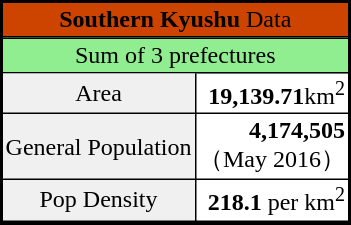<table border="1" cellspacing="0" cellpadding="2" style="border: solid 2px #000; margin-left: 16px; float: right;">
<tr>
<td colspan=2 style="text-align: center; border-style: none none solid; background: #c40;"><strong>Southern Kyushu</strong> Data</td>
</tr>
<tr>
<td colspan="3" style="text-align: center; border-style: solid none solid; background: lightgreen">Sum of 3 prefectures</td>
</tr>
<tr>
<td style="text-align: center; border-style: none none solid; background: #f0f0f0;">Area</td>
<td style="text-align: right; border-style: none none solid solid"><strong>19,139.71</strong>km<sup>2</sup></td>
</tr>
<tr>
<td style="text-align: center; border-style: none none solid; background: #f0f0f0;">General Population</td>
<td style="text-align: right; border-style: none none solid solid"><strong>4,174,505</strong><br>（May 2016）</td>
</tr>
<tr>
<td style="text-align: center; border-style: none none solid; background: #f0f0f0;">Pop Density</td>
<td style="text-align: right; border-style: none none solid solid"><strong>218.1</strong> per km<sup>2</sup></td>
</tr>
<tr>
</tr>
</table>
